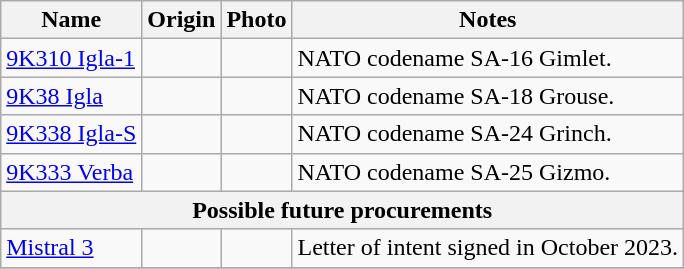<table class="wikitable">
<tr>
<th style="text-align: width:13%;">Name</th>
<th style="text-align: width:13%;">Origin</th>
<th style="text-align: width:9%; ">Photo</th>
<th style="text-align: width:48%;">Notes</th>
</tr>
<tr>
<td><a href='#'>9K310 Igla-1</a></td>
<td></td>
<td></td>
<td>NATO codename SA-16 Gimlet.</td>
</tr>
<tr>
<td><a href='#'>9K38 Igla</a></td>
<td></td>
<td></td>
<td>NATO codename SA-18 Grouse.</td>
</tr>
<tr>
<td><a href='#'>9K338 Igla-S</a></td>
<td></td>
<td></td>
<td>NATO codename SA-24 Grinch.</td>
</tr>
<tr>
<td><a href='#'>9K333 Verba</a></td>
<td></td>
<td></td>
<td>NATO codename SA-25 Gizmo.</td>
</tr>
<tr>
<th colspan="6"><strong>Possible future procurements</strong></th>
</tr>
<tr>
<td><a href='#'>Mistral 3</a></td>
<td></td>
<td></td>
<td>Letter of intent signed in October 2023.</td>
</tr>
<tr>
</tr>
</table>
